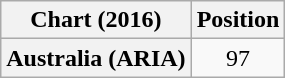<table class="wikitable plainrowheaders">
<tr>
<th>Chart (2016)</th>
<th>Position</th>
</tr>
<tr>
<th scope="row">Australia (ARIA)</th>
<td align="center">97</td>
</tr>
</table>
